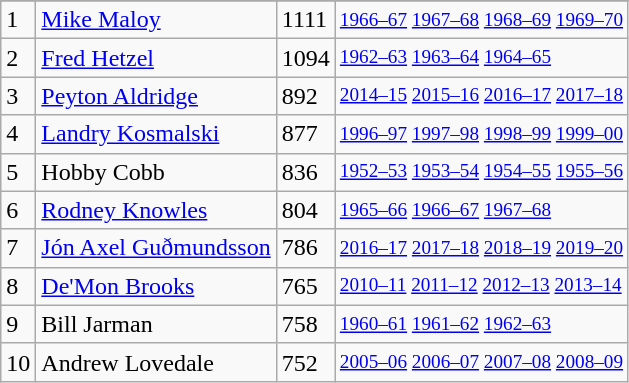<table class="wikitable">
<tr>
</tr>
<tr>
<td>1</td>
<td><a href='#'>Mike Maloy</a></td>
<td>1111</td>
<td style="font-size:80%;"><a href='#'>1966–67</a> <a href='#'>1967–68</a> <a href='#'>1968–69</a> <a href='#'>1969–70</a></td>
</tr>
<tr>
<td>2</td>
<td><a href='#'>Fred Hetzel</a></td>
<td>1094</td>
<td style="font-size:80%;"><a href='#'>1962–63</a> <a href='#'>1963–64</a> <a href='#'>1964–65</a></td>
</tr>
<tr>
<td>3</td>
<td><a href='#'>Peyton Aldridge</a></td>
<td>892</td>
<td style="font-size:80%;"><a href='#'>2014–15</a> <a href='#'>2015–16</a> <a href='#'>2016–17</a> <a href='#'>2017–18</a></td>
</tr>
<tr>
<td>4</td>
<td><a href='#'>Landry Kosmalski</a></td>
<td>877</td>
<td style="font-size:80%;"><a href='#'>1996–97</a> <a href='#'>1997–98</a> <a href='#'>1998–99</a> <a href='#'>1999–00</a></td>
</tr>
<tr>
<td>5</td>
<td>Hobby Cobb</td>
<td>836</td>
<td style="font-size:80%;"><a href='#'>1952–53</a> <a href='#'>1953–54</a> <a href='#'>1954–55</a> <a href='#'>1955–56</a></td>
</tr>
<tr>
<td>6</td>
<td><a href='#'>Rodney Knowles</a></td>
<td>804</td>
<td style="font-size:80%;"><a href='#'>1965–66</a> <a href='#'>1966–67</a> <a href='#'>1967–68</a></td>
</tr>
<tr>
<td>7</td>
<td><a href='#'>Jón Axel Guðmundsson</a></td>
<td>786</td>
<td style="font-size:80%;"><a href='#'>2016–17</a> <a href='#'>2017–18</a> <a href='#'>2018–19</a> <a href='#'>2019–20</a></td>
</tr>
<tr>
<td>8</td>
<td><a href='#'>De'Mon Brooks</a></td>
<td>765</td>
<td style="font-size:80%;"><a href='#'>2010–11</a> <a href='#'>2011–12</a> <a href='#'>2012–13</a> <a href='#'>2013–14</a></td>
</tr>
<tr>
<td>9</td>
<td>Bill Jarman</td>
<td>758</td>
<td style="font-size:80%;"><a href='#'>1960–61</a> <a href='#'>1961–62</a> <a href='#'>1962–63</a></td>
</tr>
<tr>
<td>10</td>
<td>Andrew Lovedale</td>
<td>752</td>
<td style="font-size:80%;"><a href='#'>2005–06</a> <a href='#'>2006–07</a> <a href='#'>2007–08</a> <a href='#'>2008–09</a></td>
</tr>
</table>
